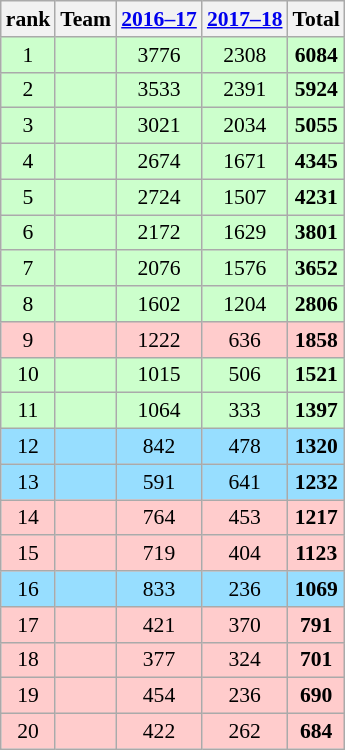<table class="wikitable sortable" style="font-size:90%; text-align:center ">
<tr>
<th>rank</th>
<th>Team</th>
<th><a href='#'>2016–17</a></th>
<th><a href='#'>2017–18</a></th>
<th>Total</th>
</tr>
<tr style="background: #ccffcc;">
<td>1</td>
<td align=left></td>
<td>3776</td>
<td>2308</td>
<td><strong>6084</strong></td>
</tr>
<tr style="background: #ccffcc;">
<td>2</td>
<td align=left></td>
<td>3533</td>
<td>2391</td>
<td><strong>5924</strong></td>
</tr>
<tr style="background: #ccffcc;">
<td>3</td>
<td align=left></td>
<td>3021</td>
<td>2034</td>
<td><strong>5055</strong></td>
</tr>
<tr style="background: #ccffcc;">
<td>4</td>
<td align=left></td>
<td>2674</td>
<td>1671</td>
<td><strong>4345</strong></td>
</tr>
<tr style="background: #ccffcc;">
<td>5</td>
<td align=left></td>
<td>2724</td>
<td>1507</td>
<td><strong>4231</strong></td>
</tr>
<tr style="background: #ccffcc;">
<td>6</td>
<td align=left></td>
<td>2172</td>
<td>1629</td>
<td><strong>3801</strong></td>
</tr>
<tr style="background: #ccffcc;">
<td>7</td>
<td align=left></td>
<td>2076</td>
<td>1576</td>
<td><strong>3652</strong></td>
</tr>
<tr style="background: #ccffcc;">
<td>8</td>
<td align=left></td>
<td>1602</td>
<td>1204</td>
<td><strong>2806</strong></td>
</tr>
<tr style="background: #FFCCCC;">
<td>9</td>
<td align=left></td>
<td>1222</td>
<td>636</td>
<td><strong>1858</strong></td>
</tr>
<tr style="background: #ccffcc;">
<td>10</td>
<td align=left></td>
<td>1015</td>
<td>506</td>
<td><strong>1521</strong></td>
</tr>
<tr style="background: #ccffcc;">
<td>11</td>
<td align=left></td>
<td>1064</td>
<td>333</td>
<td><strong>1397</strong></td>
</tr>
<tr style="background: #97DEFF">
<td>12</td>
<td align=left></td>
<td>842</td>
<td>478</td>
<td><strong>1320</strong></td>
</tr>
<tr style="background: #97DEFF">
<td>13</td>
<td align=left></td>
<td>591</td>
<td>641</td>
<td><strong>1232</strong></td>
</tr>
<tr style="background: #FFCCCC;">
<td>14</td>
<td align=left></td>
<td>764</td>
<td>453</td>
<td><strong>1217</strong></td>
</tr>
<tr style="background: #FFCCCC;">
<td>15</td>
<td align=left></td>
<td>719</td>
<td>404</td>
<td><strong>1123</strong></td>
</tr>
<tr style="background: #97DEFF">
<td>16</td>
<td align=left></td>
<td>833</td>
<td>236</td>
<td><strong>1069</strong></td>
</tr>
<tr style="background: #FFCCCC;">
<td>17</td>
<td align=left></td>
<td>421</td>
<td>370</td>
<td><strong>791</strong></td>
</tr>
<tr style="background: #FFCCCC;">
<td>18</td>
<td align=left></td>
<td>377</td>
<td>324</td>
<td><strong>701</strong></td>
</tr>
<tr style="background: #FFCCCC;">
<td>19</td>
<td align=left></td>
<td>454</td>
<td>236</td>
<td><strong>690</strong></td>
</tr>
<tr style="background: #FFCCCC;">
<td>20</td>
<td align=left></td>
<td>422</td>
<td>262</td>
<td><strong>684</strong></td>
</tr>
</table>
